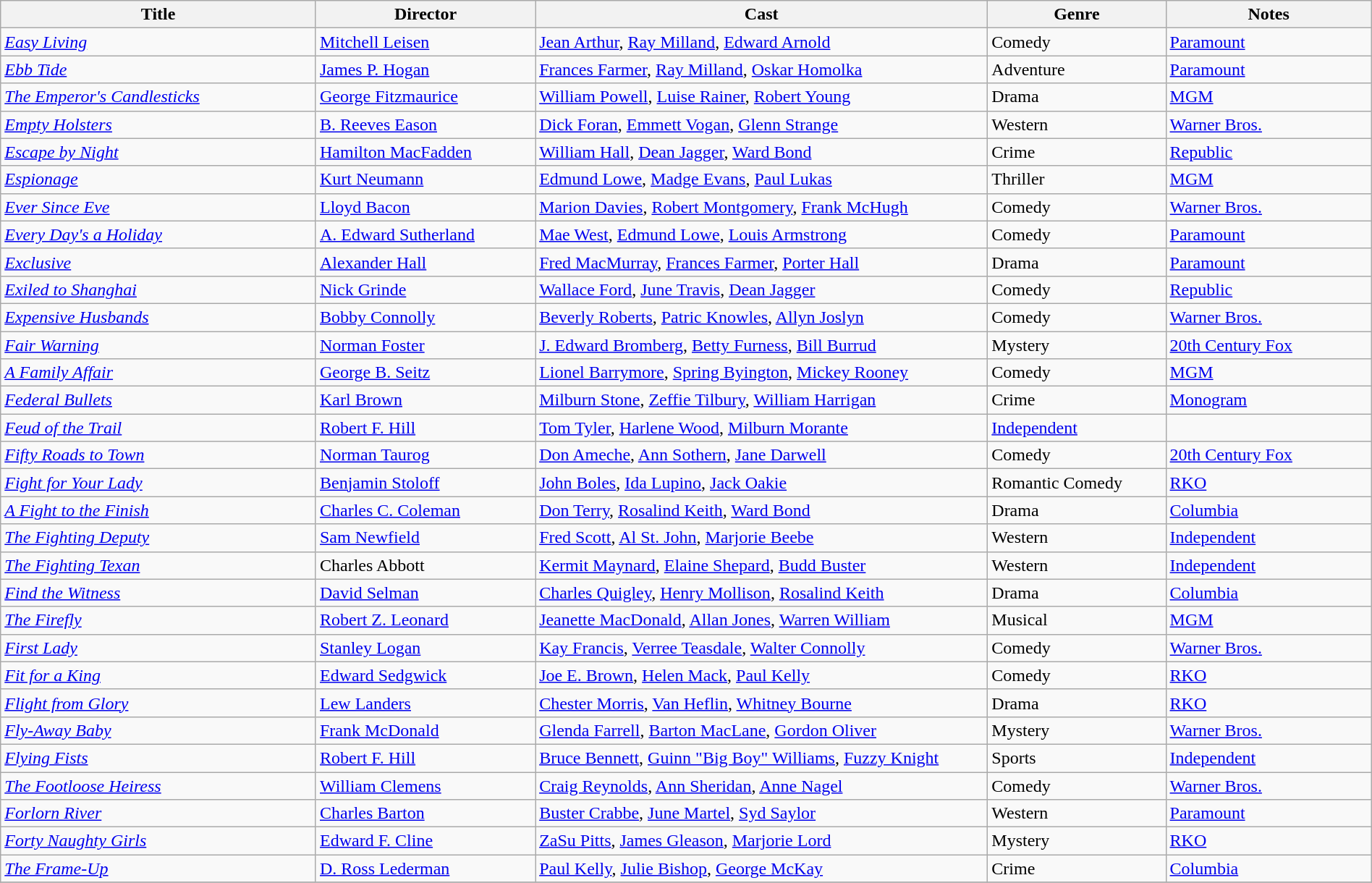<table class="wikitable" style="width:100%;">
<tr>
<th style="width:23%;">Title</th>
<th style="width:16%;">Director</th>
<th style="width:33%;">Cast</th>
<th style="width:13%;">Genre</th>
<th style="width:15%;">Notes</th>
</tr>
<tr>
<td><em><a href='#'>Easy Living</a></em></td>
<td><a href='#'>Mitchell Leisen</a></td>
<td><a href='#'>Jean Arthur</a>, <a href='#'>Ray Milland</a>, <a href='#'>Edward Arnold</a></td>
<td>Comedy</td>
<td><a href='#'>Paramount</a></td>
</tr>
<tr>
<td><em><a href='#'>Ebb Tide</a></em></td>
<td><a href='#'>James P. Hogan</a></td>
<td><a href='#'>Frances Farmer</a>, <a href='#'>Ray Milland</a>, <a href='#'>Oskar Homolka</a></td>
<td>Adventure</td>
<td><a href='#'>Paramount</a></td>
</tr>
<tr>
<td><em><a href='#'>The Emperor's Candlesticks</a></em></td>
<td><a href='#'>George Fitzmaurice</a></td>
<td><a href='#'>William Powell</a>, <a href='#'>Luise Rainer</a>, <a href='#'>Robert Young</a></td>
<td>Drama</td>
<td><a href='#'>MGM</a></td>
</tr>
<tr>
<td><em><a href='#'>Empty Holsters</a></em></td>
<td><a href='#'>B. Reeves Eason</a></td>
<td><a href='#'>Dick Foran</a>, <a href='#'>Emmett Vogan</a>, <a href='#'>Glenn Strange</a></td>
<td>Western</td>
<td><a href='#'>Warner Bros.</a></td>
</tr>
<tr>
<td><em><a href='#'>Escape by Night</a></em></td>
<td><a href='#'>Hamilton MacFadden</a></td>
<td><a href='#'>William Hall</a>, <a href='#'>Dean Jagger</a>, <a href='#'>Ward Bond</a></td>
<td>Crime</td>
<td><a href='#'>Republic</a></td>
</tr>
<tr>
<td><em><a href='#'>Espionage</a></em></td>
<td><a href='#'>Kurt Neumann</a></td>
<td><a href='#'>Edmund Lowe</a>, <a href='#'>Madge Evans</a>, <a href='#'>Paul Lukas</a></td>
<td>Thriller</td>
<td><a href='#'>MGM</a></td>
</tr>
<tr>
<td><em><a href='#'>Ever Since Eve</a></em></td>
<td><a href='#'>Lloyd Bacon</a></td>
<td><a href='#'>Marion Davies</a>, <a href='#'>Robert Montgomery</a>, <a href='#'>Frank McHugh</a></td>
<td>Comedy</td>
<td><a href='#'>Warner Bros.</a></td>
</tr>
<tr>
<td><em><a href='#'>Every Day's a Holiday</a></em></td>
<td><a href='#'>A. Edward Sutherland</a></td>
<td><a href='#'>Mae West</a>, <a href='#'>Edmund Lowe</a>, <a href='#'>Louis Armstrong</a></td>
<td>Comedy</td>
<td><a href='#'>Paramount</a></td>
</tr>
<tr>
<td><em><a href='#'>Exclusive</a></em></td>
<td><a href='#'>Alexander Hall</a></td>
<td><a href='#'>Fred MacMurray</a>, <a href='#'>Frances Farmer</a>, <a href='#'>Porter Hall</a></td>
<td>Drama</td>
<td><a href='#'>Paramount</a></td>
</tr>
<tr>
<td><em><a href='#'>Exiled to Shanghai</a></em></td>
<td><a href='#'>Nick Grinde</a></td>
<td><a href='#'>Wallace Ford</a>, <a href='#'>June Travis</a>, <a href='#'>Dean Jagger</a></td>
<td>Comedy</td>
<td><a href='#'>Republic</a></td>
</tr>
<tr>
<td><em><a href='#'>Expensive Husbands</a></em></td>
<td><a href='#'>Bobby Connolly</a></td>
<td><a href='#'>Beverly Roberts</a>, <a href='#'>Patric Knowles</a>, <a href='#'>Allyn Joslyn</a></td>
<td>Comedy</td>
<td><a href='#'>Warner Bros.</a></td>
</tr>
<tr>
<td><em><a href='#'>Fair Warning</a></em></td>
<td><a href='#'>Norman Foster</a></td>
<td><a href='#'>J. Edward Bromberg</a>, <a href='#'>Betty Furness</a>, <a href='#'>Bill Burrud</a></td>
<td>Mystery</td>
<td><a href='#'>20th Century Fox</a></td>
</tr>
<tr>
<td><em><a href='#'>A Family Affair</a></em></td>
<td><a href='#'>George B. Seitz</a></td>
<td><a href='#'>Lionel Barrymore</a>, <a href='#'>Spring Byington</a>, <a href='#'>Mickey Rooney</a></td>
<td>Comedy</td>
<td><a href='#'>MGM</a></td>
</tr>
<tr>
<td><em><a href='#'>Federal Bullets</a></em></td>
<td><a href='#'>Karl Brown</a></td>
<td><a href='#'>Milburn Stone</a>, <a href='#'>Zeffie Tilbury</a>, <a href='#'>William Harrigan</a></td>
<td>Crime</td>
<td><a href='#'>Monogram</a></td>
</tr>
<tr>
<td><em><a href='#'>Feud of the Trail</a></em></td>
<td><a href='#'>Robert F. Hill</a></td>
<td><a href='#'>Tom Tyler</a>, <a href='#'>Harlene Wood</a>, <a href='#'>Milburn Morante</a></td>
<td><a href='#'>Independent</a></td>
</tr>
<tr>
<td><em><a href='#'>Fifty Roads to Town</a></em></td>
<td><a href='#'>Norman Taurog</a></td>
<td><a href='#'>Don Ameche</a>, <a href='#'>Ann Sothern</a>, <a href='#'>Jane Darwell</a></td>
<td>Comedy</td>
<td><a href='#'>20th Century Fox</a></td>
</tr>
<tr>
<td><em><a href='#'>Fight for Your Lady</a></em></td>
<td><a href='#'>Benjamin Stoloff</a></td>
<td><a href='#'>John Boles</a>, <a href='#'>Ida Lupino</a>, <a href='#'>Jack Oakie</a></td>
<td>Romantic Comedy</td>
<td><a href='#'>RKO</a></td>
</tr>
<tr>
<td><em><a href='#'>A Fight to the Finish</a></em></td>
<td><a href='#'>Charles C. Coleman</a></td>
<td><a href='#'>Don Terry</a>, <a href='#'>Rosalind Keith</a>, <a href='#'>Ward Bond</a></td>
<td>Drama</td>
<td><a href='#'>Columbia</a></td>
</tr>
<tr>
<td><em><a href='#'>The Fighting Deputy</a></em></td>
<td><a href='#'>Sam Newfield</a></td>
<td><a href='#'>Fred Scott</a>, <a href='#'>Al St. John</a>, <a href='#'>Marjorie Beebe</a></td>
<td>Western</td>
<td><a href='#'>Independent</a></td>
</tr>
<tr>
<td><em><a href='#'>The Fighting Texan</a></em></td>
<td>Charles Abbott</td>
<td><a href='#'>Kermit Maynard</a>, <a href='#'>Elaine Shepard</a>, <a href='#'>Budd Buster</a></td>
<td>Western</td>
<td><a href='#'>Independent</a></td>
</tr>
<tr>
<td><em><a href='#'>Find the Witness</a></em></td>
<td><a href='#'>David Selman</a></td>
<td><a href='#'>Charles Quigley</a>, <a href='#'>Henry Mollison</a>, <a href='#'>Rosalind Keith</a></td>
<td>Drama</td>
<td><a href='#'>Columbia</a></td>
</tr>
<tr>
<td><em><a href='#'>The Firefly</a></em></td>
<td><a href='#'>Robert Z. Leonard</a></td>
<td><a href='#'>Jeanette MacDonald</a>, <a href='#'>Allan Jones</a>, <a href='#'>Warren William</a></td>
<td>Musical</td>
<td><a href='#'>MGM</a></td>
</tr>
<tr>
<td><em><a href='#'>First Lady</a></em></td>
<td><a href='#'>Stanley Logan</a></td>
<td><a href='#'>Kay Francis</a>, <a href='#'>Verree Teasdale</a>, <a href='#'>Walter Connolly</a></td>
<td>Comedy</td>
<td><a href='#'>Warner Bros.</a></td>
</tr>
<tr>
<td><em><a href='#'>Fit for a King</a></em></td>
<td><a href='#'>Edward Sedgwick</a></td>
<td><a href='#'>Joe E. Brown</a>, <a href='#'>Helen Mack</a>, <a href='#'>Paul Kelly</a></td>
<td>Comedy</td>
<td><a href='#'>RKO</a></td>
</tr>
<tr>
<td><em><a href='#'>Flight from Glory</a></em></td>
<td><a href='#'>Lew Landers</a></td>
<td><a href='#'>Chester Morris</a>, <a href='#'>Van Heflin</a>, <a href='#'>Whitney Bourne</a></td>
<td>Drama</td>
<td><a href='#'>RKO</a></td>
</tr>
<tr>
<td><em><a href='#'>Fly-Away Baby</a></em></td>
<td><a href='#'>Frank McDonald</a></td>
<td><a href='#'>Glenda Farrell</a>, <a href='#'>Barton MacLane</a>, <a href='#'>Gordon Oliver</a></td>
<td>Mystery</td>
<td><a href='#'>Warner Bros.</a></td>
</tr>
<tr>
<td><em><a href='#'>Flying Fists</a></em></td>
<td><a href='#'>Robert F. Hill</a></td>
<td><a href='#'>Bruce Bennett</a>, <a href='#'>Guinn "Big Boy" Williams</a>, <a href='#'>Fuzzy Knight</a></td>
<td>Sports</td>
<td><a href='#'>Independent</a></td>
</tr>
<tr>
<td><em><a href='#'>The Footloose Heiress</a></em></td>
<td><a href='#'>William Clemens</a></td>
<td><a href='#'>Craig Reynolds</a>, <a href='#'>Ann Sheridan</a>, <a href='#'>Anne Nagel</a></td>
<td>Comedy</td>
<td><a href='#'>Warner Bros.</a></td>
</tr>
<tr>
<td><em><a href='#'>Forlorn River</a></em></td>
<td><a href='#'>Charles Barton</a></td>
<td><a href='#'>Buster Crabbe</a>, <a href='#'>June Martel</a>, <a href='#'>Syd Saylor</a></td>
<td>Western</td>
<td><a href='#'>Paramount</a></td>
</tr>
<tr>
<td><em><a href='#'>Forty Naughty Girls</a></em></td>
<td><a href='#'>Edward F. Cline</a></td>
<td><a href='#'>ZaSu Pitts</a>, <a href='#'>James Gleason</a>, <a href='#'>Marjorie Lord</a></td>
<td>Mystery</td>
<td><a href='#'>RKO</a></td>
</tr>
<tr>
<td><em><a href='#'>The Frame-Up</a></em></td>
<td><a href='#'>D. Ross Lederman</a></td>
<td><a href='#'>Paul Kelly</a>, <a href='#'>Julie Bishop</a>, <a href='#'>George McKay</a></td>
<td>Crime</td>
<td><a href='#'>Columbia</a></td>
</tr>
<tr>
</tr>
</table>
